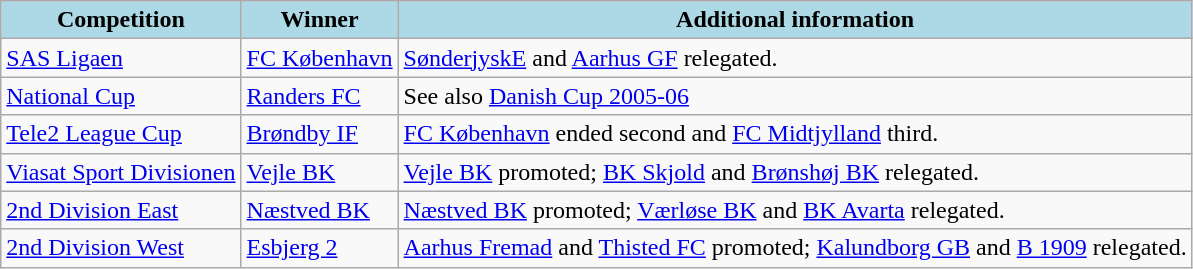<table class="wikitable">
<tr>
<th style="background: lightblue;">Competition</th>
<th style="background: lightblue;">Winner</th>
<th style="background: lightblue;">Additional information</th>
</tr>
<tr>
<td><a href='#'>SAS Ligaen</a></td>
<td><a href='#'>FC København</a></td>
<td><a href='#'>SønderjyskE</a> and <a href='#'>Aarhus GF</a> relegated.</td>
</tr>
<tr>
<td><a href='#'>National Cup</a></td>
<td><a href='#'>Randers FC</a></td>
<td>See also <a href='#'>Danish Cup 2005-06</a></td>
</tr>
<tr>
<td><a href='#'>Tele2 League Cup</a></td>
<td><a href='#'>Brøndby IF</a></td>
<td><a href='#'>FC København</a> ended second and <a href='#'>FC Midtjylland</a> third.</td>
</tr>
<tr>
<td><a href='#'>Viasat Sport Divisionen</a></td>
<td><a href='#'>Vejle BK</a></td>
<td><a href='#'>Vejle BK</a> promoted; <a href='#'>BK Skjold</a> and <a href='#'>Brønshøj BK</a> relegated.</td>
</tr>
<tr>
<td><a href='#'>2nd Division East</a></td>
<td><a href='#'>Næstved BK</a></td>
<td><a href='#'>Næstved BK</a> promoted; <a href='#'>Værløse BK</a> and <a href='#'>BK Avarta</a> relegated.</td>
</tr>
<tr>
<td><a href='#'>2nd Division West</a></td>
<td><a href='#'>Esbjerg 2</a></td>
<td><a href='#'>Aarhus Fremad</a> and <a href='#'>Thisted FC</a> promoted; <a href='#'>Kalundborg GB</a> and <a href='#'>B 1909</a> relegated.</td>
</tr>
</table>
